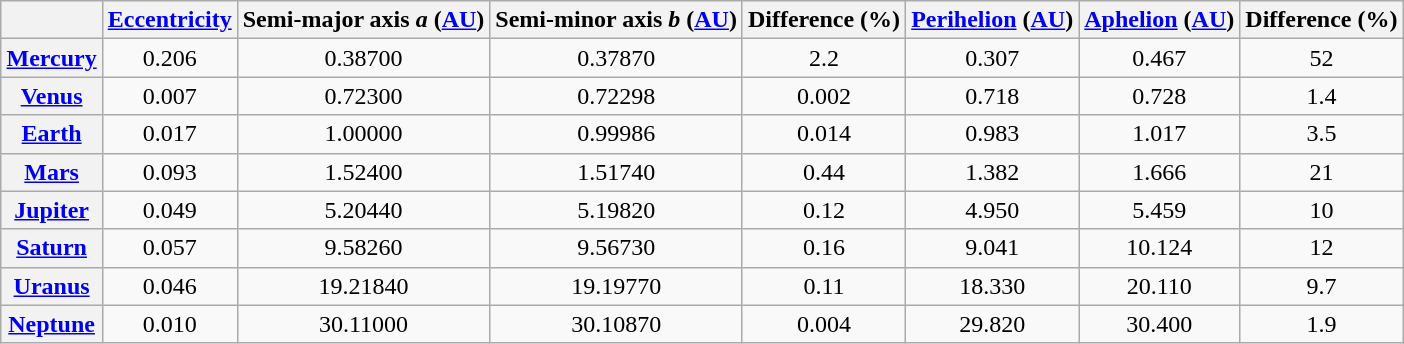<table class="wikitable sortable" style="margin: 1em auto; text-align: center;">
<tr>
<th class="unsortable"></th>
<th><a href='#'>Eccentricity</a></th>
<th>Semi-major axis <em>a</em> (<a href='#'>AU</a>)</th>
<th>Semi-minor axis <em>b</em> (<a href='#'>AU</a>)</th>
<th>Difference (%)</th>
<th><a href='#'>Perihelion</a> (<a href='#'>AU</a>)</th>
<th><a href='#'>Aphelion</a> (<a href='#'>AU</a>)</th>
<th>Difference (%)</th>
</tr>
<tr>
<th><a href='#'>Mercury</a></th>
<td>0.206</td>
<td>0.38700</td>
<td>0.37870</td>
<td>2.2</td>
<td>0.307</td>
<td>0.467</td>
<td>52</td>
</tr>
<tr>
<th><a href='#'>Venus</a></th>
<td>0.007</td>
<td>0.72300</td>
<td>0.72298</td>
<td>0.002</td>
<td>0.718</td>
<td>0.728</td>
<td>1.4</td>
</tr>
<tr>
<th><a href='#'>Earth</a></th>
<td>0.017</td>
<td>1.00000</td>
<td>0.99986</td>
<td>0.014</td>
<td>0.983</td>
<td>1.017</td>
<td>3.5</td>
</tr>
<tr>
<th><a href='#'>Mars</a></th>
<td>0.093</td>
<td>1.52400</td>
<td>1.51740</td>
<td>0.44</td>
<td>1.382</td>
<td>1.666</td>
<td>21</td>
</tr>
<tr>
<th><a href='#'>Jupiter</a></th>
<td>0.049</td>
<td>5.20440</td>
<td>5.19820</td>
<td>0.12</td>
<td>4.950</td>
<td>5.459</td>
<td>10</td>
</tr>
<tr>
<th><a href='#'>Saturn</a></th>
<td>0.057</td>
<td>9.58260</td>
<td>9.56730</td>
<td>0.16</td>
<td>9.041</td>
<td>10.124</td>
<td>12</td>
</tr>
<tr>
<th><a href='#'>Uranus</a></th>
<td>0.046</td>
<td>19.21840</td>
<td>19.19770</td>
<td>0.11</td>
<td>18.330</td>
<td>20.110</td>
<td>9.7</td>
</tr>
<tr>
<th><a href='#'>Neptune</a></th>
<td>0.010</td>
<td>30.11000</td>
<td>30.10870</td>
<td>0.004</td>
<td>29.820</td>
<td>30.400</td>
<td>1.9</td>
</tr>
</table>
